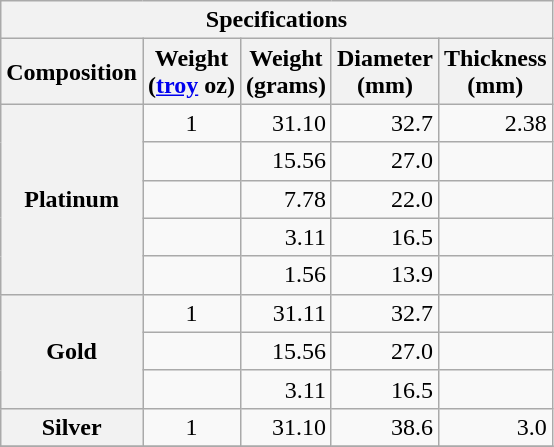<table class="wikitable" style="text-align:right";>
<tr>
<th colspan="5">Specifications</th>
</tr>
<tr>
<th>Composition</th>
<th>Weight<br>(<a href='#'>troy</a> oz)</th>
<th>Weight<br>(grams)</th>
<th>Diameter<br>(mm)</th>
<th>Thickness<br>(mm)</th>
</tr>
<tr>
<th rowspan="5">Platinum</th>
<td style="text-align:center;">1</td>
<td>31.10</td>
<td>32.7</td>
<td>2.38</td>
</tr>
<tr>
<td style="text-align:center;"></td>
<td>15.56</td>
<td>27.0</td>
<td></td>
</tr>
<tr>
<td style="text-align:center;"></td>
<td>7.78</td>
<td>22.0</td>
<td></td>
</tr>
<tr>
<td style="text-align:center;"></td>
<td>3.11</td>
<td>16.5</td>
<td></td>
</tr>
<tr>
<td style="text-align:center;"></td>
<td>1.56</td>
<td>13.9</td>
<td></td>
</tr>
<tr>
<th rowspan="3">Gold</th>
<td style="text-align:center;">1</td>
<td>31.11</td>
<td>32.7</td>
<td></td>
</tr>
<tr>
<td style="text-align:center;"></td>
<td>15.56</td>
<td>27.0</td>
<td></td>
</tr>
<tr>
<td style="text-align:center;"></td>
<td>3.11</td>
<td>16.5</td>
<td></td>
</tr>
<tr>
<th>Silver</th>
<td style="text-align:center;">1</td>
<td>31.10</td>
<td>38.6</td>
<td>3.0</td>
</tr>
<tr>
</tr>
</table>
